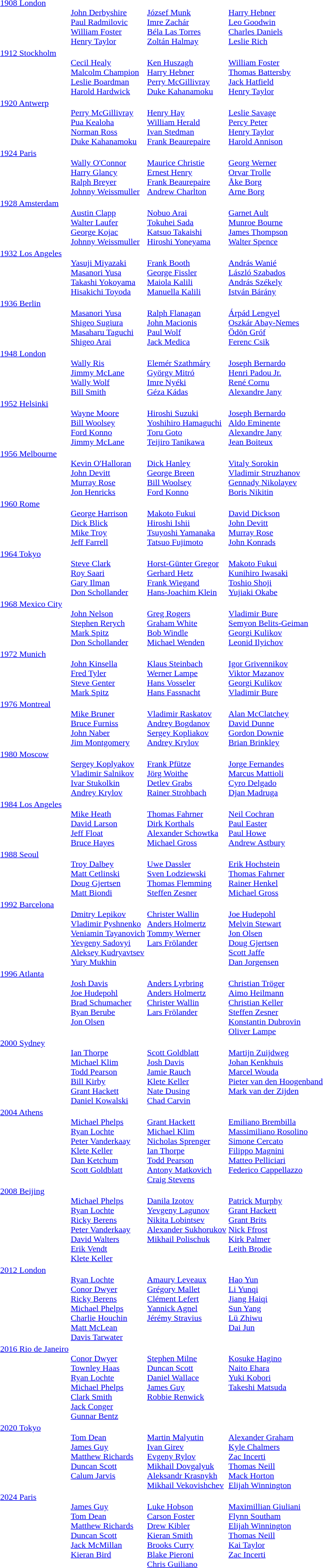<table>
<tr valign="top">
<td><a href='#'>1908 London</a><br></td>
<td valign=top><br><a href='#'>John Derbyshire</a><br><a href='#'>Paul Radmilovic</a><br><a href='#'>William Foster</a><br><a href='#'>Henry Taylor</a></td>
<td valign=top><br><a href='#'>József Munk</a><br><a href='#'>Imre Zachár</a><br><a href='#'>Béla Las Torres</a><br><a href='#'>Zoltán Halmay</a></td>
<td valign=top><br><a href='#'>Harry Hebner</a><br><a href='#'>Leo Goodwin</a><br><a href='#'>Charles Daniels</a><br><a href='#'>Leslie Rich</a></td>
</tr>
<tr valign="top">
<td><a href='#'>1912 Stockholm</a><br></td>
<td valign=top><br><a href='#'>Cecil Healy</a><br><a href='#'>Malcolm Champion</a><br><a href='#'>Leslie Boardman</a><br><a href='#'>Harold Hardwick</a></td>
<td valign=top><br><a href='#'>Ken Huszagh</a><br><a href='#'>Harry Hebner</a><br><a href='#'>Perry McGillivray</a><br><a href='#'>Duke Kahanamoku</a></td>
<td valign=top><br><a href='#'>William Foster</a><br><a href='#'>Thomas Battersby</a><br><a href='#'>Jack Hatfield</a><br><a href='#'>Henry Taylor</a></td>
</tr>
<tr valign="top">
<td><a href='#'>1920 Antwerp</a><br></td>
<td valign=top><br><a href='#'>Perry McGillivray</a><br><a href='#'>Pua Kealoha</a><br><a href='#'>Norman Ross</a><br><a href='#'>Duke Kahanamoku</a></td>
<td valign=top><br><a href='#'>Henry Hay</a><br><a href='#'>William Herald</a><br><a href='#'>Ivan Stedman</a><br><a href='#'>Frank Beaurepaire</a></td>
<td valign=top><br><a href='#'>Leslie Savage</a><br><a href='#'>Percy Peter</a><br><a href='#'>Henry Taylor</a><br><a href='#'>Harold Annison</a></td>
</tr>
<tr valign="top">
<td><a href='#'>1924 Paris</a><br></td>
<td valign=top><br><a href='#'>Wally O'Connor</a><br><a href='#'>Harry Glancy</a><br><a href='#'>Ralph Breyer</a><br><a href='#'>Johnny Weissmuller</a></td>
<td valign=top><br><a href='#'>Maurice Christie</a><br><a href='#'>Ernest Henry</a><br><a href='#'>Frank Beaurepaire</a><br><a href='#'>Andrew Charlton</a></td>
<td valign=top><br><a href='#'>Georg Werner</a><br><a href='#'>Orvar Trolle</a><br><a href='#'>Åke Borg</a><br><a href='#'>Arne Borg</a></td>
</tr>
<tr valign="top">
<td><a href='#'>1928 Amsterdam</a><br></td>
<td valign=top><br><a href='#'>Austin Clapp</a><br><a href='#'>Walter Laufer</a><br><a href='#'>George Kojac</a><br><a href='#'>Johnny Weissmuller</a></td>
<td valign=top><br><a href='#'>Nobuo Arai</a><br><a href='#'>Tokuhei Sada</a><br><a href='#'>Katsuo Takaishi</a><br><a href='#'>Hiroshi Yoneyama</a></td>
<td valign=top><br><a href='#'>Garnet Ault</a><br><a href='#'>Munroe Bourne</a><br><a href='#'>James Thompson</a><br><a href='#'>Walter Spence</a></td>
</tr>
<tr valign="top">
<td><a href='#'>1932 Los Angeles</a><br></td>
<td valign=top><br><a href='#'>Yasuji Miyazaki</a><br><a href='#'>Masanori Yusa</a><br><a href='#'>Takashi Yokoyama</a><br><a href='#'>Hisakichi Toyoda</a></td>
<td valign=top><br><a href='#'>Frank Booth</a><br><a href='#'>George Fissler</a><br><a href='#'>Maiola Kalili</a><br><a href='#'>Manuella Kalili</a></td>
<td valign=top><br><a href='#'>András Wanié</a><br><a href='#'>László Szabados</a><br><a href='#'>András Székely</a><br><a href='#'>István Bárány</a></td>
</tr>
<tr valign="top">
<td><a href='#'>1936 Berlin</a><br></td>
<td valign=top><br><a href='#'>Masanori Yusa</a><br><a href='#'>Shigeo Sugiura</a><br><a href='#'>Masaharu Taguchi</a><br><a href='#'>Shigeo Arai</a></td>
<td valign=top><br><a href='#'>Ralph Flanagan</a><br><a href='#'>John Macionis</a><br><a href='#'>Paul Wolf</a><br><a href='#'>Jack Medica</a></td>
<td valign=top><br><a href='#'>Árpád Lengyel</a><br><a href='#'>Oszkár Abay-Nemes</a><br><a href='#'>Ödön Gróf</a><br><a href='#'>Ferenc Csik</a></td>
</tr>
<tr valign="top">
<td><a href='#'>1948 London</a><br></td>
<td valign=top><br><a href='#'>Wally Ris</a><br><a href='#'>Jimmy McLane</a><br><a href='#'>Wally Wolf</a><br><a href='#'>Bill Smith</a></td>
<td valign=top><br><a href='#'>Elemér Szathmáry</a><br><a href='#'>György Mitró</a><br><a href='#'>Imre Nyéki</a><br><a href='#'>Géza Kádas</a></td>
<td valign=top><br><a href='#'>Joseph Bernardo</a><br><a href='#'>Henri Padou Jr.</a><br><a href='#'>René Cornu</a><br><a href='#'>Alexandre Jany</a></td>
</tr>
<tr valign="top">
<td><a href='#'>1952 Helsinki</a><br></td>
<td valign=top><br><a href='#'>Wayne Moore</a><br><a href='#'>Bill Woolsey</a><br><a href='#'>Ford Konno</a><br><a href='#'>Jimmy McLane</a></td>
<td valign=top><br><a href='#'>Hiroshi Suzuki</a><br><a href='#'>Yoshihiro Hamaguchi</a><br><a href='#'>Toru Goto</a><br><a href='#'>Teijiro Tanikawa</a></td>
<td valign=top><br><a href='#'>Joseph Bernardo</a><br><a href='#'>Aldo Eminente</a><br><a href='#'>Alexandre Jany</a><br><a href='#'>Jean Boiteux</a></td>
</tr>
<tr valign="top">
<td><a href='#'>1956 Melbourne</a><br></td>
<td valign=top><br><a href='#'>Kevin O'Halloran</a><br><a href='#'>John Devitt</a><br><a href='#'>Murray Rose</a><br><a href='#'>Jon Henricks</a></td>
<td valign=top><br><a href='#'>Dick Hanley</a><br><a href='#'>George Breen</a><br><a href='#'>Bill Woolsey</a><br><a href='#'>Ford Konno</a></td>
<td valign=top><br><a href='#'>Vitaly Sorokin</a><br><a href='#'>Vladimir Struzhanov</a><br><a href='#'>Gennady Nikolayev</a><br><a href='#'>Boris Nikitin</a></td>
</tr>
<tr valign="top">
<td><a href='#'>1960 Rome</a><br></td>
<td valign=top><br><a href='#'>George Harrison</a><br><a href='#'>Dick Blick</a><br><a href='#'>Mike Troy</a><br><a href='#'>Jeff Farrell</a></td>
<td valign=top><br><a href='#'>Makoto Fukui</a><br><a href='#'>Hiroshi Ishii</a><br><a href='#'>Tsuyoshi Yamanaka</a><br><a href='#'>Tatsuo Fujimoto</a></td>
<td valign=top><br><a href='#'>David Dickson</a><br><a href='#'>John Devitt</a><br><a href='#'>Murray Rose</a><br><a href='#'>John Konrads</a></td>
</tr>
<tr valign="top">
<td><a href='#'>1964 Tokyo</a><br></td>
<td valign=top><br><a href='#'>Steve Clark</a><br><a href='#'>Roy Saari</a><br><a href='#'>Gary Ilman</a><br><a href='#'>Don Schollander</a></td>
<td valign=top><br><a href='#'>Horst-Günter Gregor</a><br><a href='#'>Gerhard Hetz</a><br><a href='#'>Frank Wiegand</a><br><a href='#'>Hans-Joachim Klein</a></td>
<td valign=top><br><a href='#'>Makoto Fukui</a><br><a href='#'>Kunihiro Iwasaki</a><br><a href='#'>Toshio Shoji</a><br><a href='#'>Yujiaki Okabe</a></td>
</tr>
<tr valign="top">
<td><a href='#'>1968 Mexico City</a><br></td>
<td valign=top><br><a href='#'>John Nelson</a><br><a href='#'>Stephen Rerych</a><br><a href='#'>Mark Spitz</a><br><a href='#'>Don Schollander</a></td>
<td valign=top><br><a href='#'>Greg Rogers</a><br><a href='#'>Graham White</a><br><a href='#'>Bob Windle</a><br><a href='#'>Michael Wenden</a></td>
<td valign=top><br><a href='#'>Vladimir Bure</a><br><a href='#'>Semyon Belits-Geiman</a><br><a href='#'>Georgi Kulikov</a><br><a href='#'>Leonid Ilyichov</a></td>
</tr>
<tr valign="top">
<td><a href='#'>1972 Munich</a><br></td>
<td valign=top><br><a href='#'>John Kinsella</a><br><a href='#'>Fred Tyler</a><br><a href='#'>Steve Genter</a><br><a href='#'>Mark Spitz</a></td>
<td valign=top><br><a href='#'>Klaus Steinbach</a><br><a href='#'>Werner Lampe</a><br><a href='#'>Hans Vosseler</a><br><a href='#'>Hans Fassnacht</a></td>
<td valign=top><br><a href='#'>Igor Grivennikov</a><br><a href='#'>Viktor Mazanov</a><br><a href='#'>Georgi Kulikov</a><br><a href='#'>Vladimir Bure</a></td>
</tr>
<tr valign="top">
<td><a href='#'>1976 Montreal</a><br></td>
<td valign=top><br><a href='#'>Mike Bruner</a><br><a href='#'>Bruce Furniss</a><br><a href='#'>John Naber</a><br><a href='#'>Jim Montgomery</a></td>
<td valign=top><br><a href='#'>Vladimir Raskatov</a><br><a href='#'>Andrey Bogdanov</a><br><a href='#'>Sergey Kopliakov</a><br><a href='#'>Andrey Krylov</a></td>
<td valign=top><br><a href='#'>Alan McClatchey</a><br><a href='#'>David Dunne</a><br><a href='#'>Gordon Downie</a><br><a href='#'>Brian Brinkley</a></td>
</tr>
<tr valign="top">
<td><a href='#'>1980 Moscow</a><br></td>
<td valign=top><br><a href='#'>Sergey Koplyakov</a><br><a href='#'>Vladimir Salnikov</a><br><a href='#'>Ivar Stukolkin</a><br><a href='#'>Andrey Krylov</a></td>
<td valign=top><br><a href='#'>Frank Pfütze</a><br><a href='#'>Jörg Woithe</a><br><a href='#'>Detlev Grabs</a><br><a href='#'>Rainer Strohbach</a></td>
<td valign=top><br><a href='#'>Jorge Fernandes</a><br><a href='#'>Marcus Mattioli</a><br><a href='#'>Cyro Delgado</a><br><a href='#'>Djan Madruga</a></td>
</tr>
<tr valign="top">
<td><a href='#'>1984 Los Angeles</a><br></td>
<td valign=top><br><a href='#'>Mike Heath</a><br><a href='#'>David Larson</a><br><a href='#'>Jeff Float</a><br><a href='#'>Bruce Hayes</a></td>
<td valign=top><br><a href='#'>Thomas Fahrner</a><br><a href='#'>Dirk Korthals</a><br><a href='#'>Alexander Schowtka</a><br><a href='#'>Michael Gross</a></td>
<td valign=top><br><a href='#'>Neil Cochran</a><br><a href='#'>Paul Easter</a><br><a href='#'>Paul Howe</a><br><a href='#'>Andrew Astbury</a></td>
</tr>
<tr valign="top">
<td><a href='#'>1988 Seoul</a><br></td>
<td valign=top><br><a href='#'>Troy Dalbey</a><br><a href='#'>Matt Cetlinski</a><br><a href='#'>Doug Gjertsen</a><br><a href='#'>Matt Biondi</a></td>
<td valign=top><br><a href='#'>Uwe Dassler</a><br><a href='#'>Sven Lodziewski</a><br><a href='#'>Thomas Flemming</a><br><a href='#'>Steffen Zesner</a></td>
<td valign=top><br><a href='#'>Erik Hochstein</a><br><a href='#'>Thomas Fahrner</a><br><a href='#'>Rainer Henkel</a><br><a href='#'>Michael Gross</a></td>
</tr>
<tr valign="top">
<td><a href='#'>1992 Barcelona</a><br></td>
<td valign=top><br><a href='#'>Dmitry Lepikov</a><br><a href='#'>Vladimir Pyshnenko</a><br><a href='#'>Veniamin Tayanovich</a><br><a href='#'>Yevgeny Sadovyi</a><br><a href='#'>Aleksey Kudryavtsev</a><br><a href='#'>Yury Mukhin</a></td>
<td valign=top><br><a href='#'>Christer Wallin</a><br><a href='#'>Anders Holmertz</a><br><a href='#'>Tommy Werner</a><br><a href='#'>Lars Frölander</a></td>
<td valign=top><br><a href='#'>Joe Hudepohl</a><br><a href='#'>Melvin Stewart</a><br><a href='#'>Jon Olsen</a><br><a href='#'>Doug Gjertsen</a><br><a href='#'>Scott Jaffe</a><br><a href='#'>Dan Jorgensen</a></td>
</tr>
<tr valign="top">
<td><a href='#'>1996 Atlanta</a><br></td>
<td valign=top><br><a href='#'>Josh Davis</a><br><a href='#'>Joe Hudepohl</a><br><a href='#'>Brad Schumacher</a><br><a href='#'>Ryan Berube</a><br><a href='#'>Jon Olsen</a></td>
<td valign=top><br><a href='#'>Anders Lyrbring</a><br><a href='#'>Anders Holmertz</a><br><a href='#'>Christer Wallin</a><br><a href='#'>Lars Frölander</a></td>
<td valign=top><br><a href='#'>Christian Tröger</a><br><a href='#'>Aimo Heilmann</a><br><a href='#'>Christian Keller</a><br><a href='#'>Steffen Zesner</a><br><a href='#'>Konstantin Dubrovin</a><br><a href='#'>Oliver Lampe</a></td>
</tr>
<tr valign="top">
<td><a href='#'>2000 Sydney</a><br></td>
<td valign=top><br><a href='#'>Ian Thorpe</a><br><a href='#'>Michael Klim</a><br><a href='#'>Todd Pearson</a><br><a href='#'>Bill Kirby</a><br><a href='#'>Grant Hackett</a><br><a href='#'>Daniel Kowalski</a><br></td>
<td valign=top><br><a href='#'>Scott Goldblatt</a><br><a href='#'>Josh Davis</a><br><a href='#'>Jamie Rauch</a><br><a href='#'>Klete Keller</a><br><a href='#'>Nate Dusing</a><br><a href='#'>Chad Carvin</a></td>
<td valign=top><br><a href='#'>Martijn Zuijdweg</a><br><a href='#'>Johan Kenkhuis</a><br><a href='#'>Marcel Wouda</a><br><a href='#'>Pieter van den Hoogenband</a><br><a href='#'>Mark van der Zijden</a></td>
</tr>
<tr valign="top">
<td><a href='#'>2004 Athens</a><br></td>
<td valign=top><br><a href='#'>Michael Phelps</a><br><a href='#'>Ryan Lochte</a><br><a href='#'>Peter Vanderkaay</a><br><a href='#'>Klete Keller</a><br><a href='#'>Dan Ketchum</a><br><a href='#'>Scott Goldblatt</a></td>
<td valign=top><br><a href='#'>Grant Hackett</a><br><a href='#'>Michael Klim</a><br><a href='#'>Nicholas Sprenger</a><br><a href='#'>Ian Thorpe</a><br><a href='#'>Todd Pearson</a><br><a href='#'>Antony Matkovich</a><br><a href='#'>Craig Stevens</a></td>
<td valign=top><br><a href='#'>Emiliano Brembilla</a><br><a href='#'>Massimiliano Rosolino</a><br><a href='#'>Simone Cercato</a><br><a href='#'>Filippo Magnini</a><br><a href='#'>Matteo Pelliciari</a><br><a href='#'>Federico Cappellazzo</a></td>
</tr>
<tr valign="top">
<td><a href='#'>2008 Beijing</a><br></td>
<td valign=top><br><a href='#'>Michael Phelps</a><br><a href='#'>Ryan Lochte</a><br><a href='#'>Ricky Berens</a><br><a href='#'>Peter Vanderkaay</a><br><a href='#'>David Walters</a><br><a href='#'>Erik Vendt</a><br><a href='#'>Klete Keller</a></td>
<td valign=top><br><a href='#'>Danila Izotov</a><br><a href='#'>Yevgeny Lagunov</a><br><a href='#'>Nikita Lobintsev</a><br><a href='#'>Alexander Sukhorukov</a><br><a href='#'>Mikhail Polischuk</a></td>
<td valign=top><br><a href='#'>Patrick Murphy</a><br><a href='#'>Grant Hackett</a><br><a href='#'>Grant Brits</a><br><a href='#'>Nick Ffrost</a><br><a href='#'>Kirk Palmer</a><br><a href='#'>Leith Brodie</a></td>
</tr>
<tr valign="top">
<td><a href='#'>2012 London</a><br></td>
<td valign=top><br><a href='#'>Ryan Lochte</a><br><a href='#'>Conor Dwyer</a><br><a href='#'>Ricky Berens</a><br><a href='#'>Michael Phelps</a><br><a href='#'>Charlie Houchin</a><br><a href='#'>Matt McLean</a><br><a href='#'>Davis Tarwater</a></td>
<td valign=top><br><a href='#'>Amaury Leveaux</a><br><a href='#'>Grégory Mallet</a><br><a href='#'>Clément Lefert</a><br><a href='#'>Yannick Agnel</a><br><a href='#'>Jérémy Stravius</a></td>
<td valign=top><br><a href='#'>Hao Yun</a><br><a href='#'>Li Yunqi</a><br><a href='#'>Jiang Haiqi</a><br><a href='#'>Sun Yang</a><br><a href='#'>Lü Zhiwu</a><br><a href='#'>Dai Jun</a></td>
</tr>
<tr valign="top">
<td><a href='#'>2016 Rio de Janeiro</a><br></td>
<td valign=top><br><a href='#'>Conor Dwyer</a><br><a href='#'>Townley Haas</a><br><a href='#'>Ryan Lochte</a><br><a href='#'>Michael Phelps</a><br><a href='#'>Clark Smith</a><br><a href='#'>Jack Conger</a><br><a href='#'>Gunnar Bentz</a></td>
<td valign=top><br><a href='#'>Stephen Milne</a><br><a href='#'>Duncan Scott</a><br><a href='#'>Daniel Wallace</a><br><a href='#'>James Guy</a><br><a href='#'>Robbie Renwick</a></td>
<td valign=top><br><a href='#'>Kosuke Hagino</a><br><a href='#'>Naito Ehara</a><br><a href='#'>Yuki Kobori</a><br><a href='#'>Takeshi Matsuda</a></td>
</tr>
<tr valign="top">
<td><a href='#'>2020 Tokyo</a><br></td>
<td valign=top> <br> <a href='#'>Tom Dean</a> <br><a href='#'>James Guy</a> <br><a href='#'>Matthew Richards</a> <br><a href='#'>Duncan Scott</a> <br> <a href='#'>Calum Jarvis</a></td>
<td valign=top> <br> <a href='#'>Martin Malyutin</a> <br><a href='#'>Ivan Girev</a> <br><a href='#'>Evgeny Rylov</a> <br><a href='#'>Mikhail Dovgalyuk</a> <br> <a href='#'>Aleksandr Krasnykh</a><br> <a href='#'>Mikhail Vekovishchev</a></td>
<td valign=top> <br> <a href='#'>Alexander Graham</a> <br><a href='#'>Kyle Chalmers</a> <br><a href='#'>Zac Incerti</a> <br><a href='#'>Thomas Neill</a> <br> <a href='#'>Mack Horton</a><br> <a href='#'>Elijah Winnington</a></td>
</tr>
<tr valign="top">
<td><a href='#'>2024 Paris</a><br></td>
<td> <br><a href='#'>James Guy</a> <br> <a href='#'>Tom Dean</a> <br><a href='#'>Matthew Richards</a> <br><a href='#'>Duncan Scott</a><br> <a href='#'>Jack McMillan</a> <br> <a href='#'>Kieran Bird</a></td>
<td valign=top> <br> <a href='#'>Luke Hobson</a> <br><a href='#'>Carson Foster</a> <br><a href='#'>Drew Kibler</a> <br><a href='#'>Kieran Smith</a> <br> <a href='#'>Brooks Curry</a><br> <a href='#'>Blake Pieroni</a><br> <a href='#'>Chris Guiliano</a></td>
<td valign=top> <br> <a href='#'>Maximillian Giuliani</a> <br><a href='#'>Flynn Southam</a> <br><a href='#'>Elijah Winnington</a> <br><a href='#'>Thomas Neill</a> <br> <a href='#'>Kai Taylor</a><br> <a href='#'>Zac Incerti</a></td>
</tr>
<tr>
</tr>
</table>
